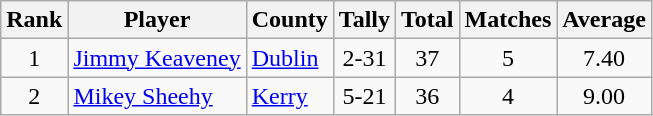<table class="wikitable">
<tr>
<th>Rank</th>
<th>Player</th>
<th>County</th>
<th>Tally</th>
<th>Total</th>
<th>Matches</th>
<th>Average</th>
</tr>
<tr>
<td rowspan=1 align=center>1</td>
<td><a href='#'>Jimmy Keaveney</a></td>
<td><a href='#'>Dublin</a></td>
<td align=center>2-31</td>
<td align=center>37</td>
<td align=center>5</td>
<td align=center>7.40</td>
</tr>
<tr>
<td rowspan=1 align=center>2</td>
<td><a href='#'>Mikey Sheehy</a></td>
<td><a href='#'>Kerry</a></td>
<td align=center>5-21</td>
<td align=center>36</td>
<td align=center>4</td>
<td align=center>9.00</td>
</tr>
</table>
